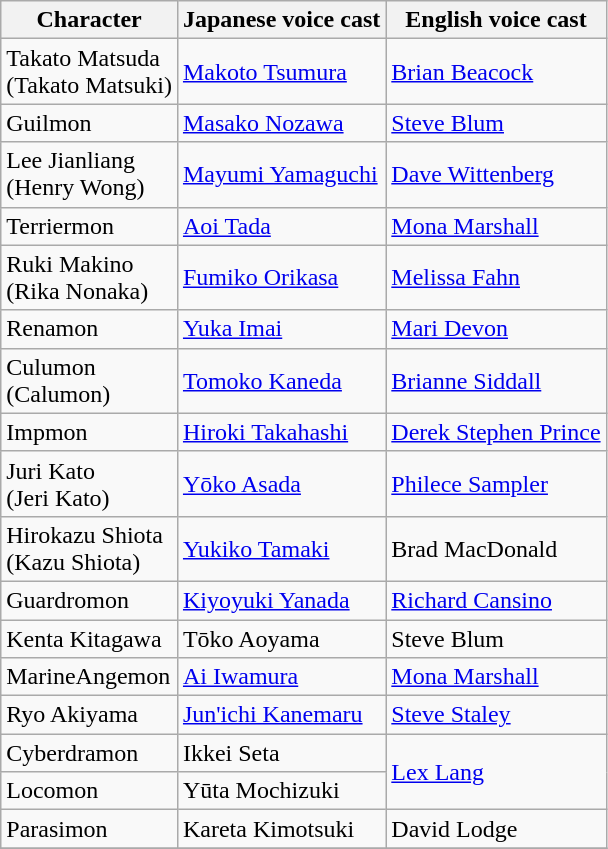<table class="wikitable">
<tr>
<th>Character</th>
<th>Japanese voice cast</th>
<th>English voice cast</th>
</tr>
<tr>
<td>Takato Matsuda<br>(Takato Matsuki)</td>
<td><a href='#'>Makoto Tsumura</a></td>
<td><a href='#'>Brian Beacock</a></td>
</tr>
<tr>
<td>Guilmon</td>
<td><a href='#'>Masako Nozawa</a></td>
<td><a href='#'>Steve Blum</a></td>
</tr>
<tr>
<td>Lee Jianliang<br>(Henry Wong)</td>
<td><a href='#'>Mayumi Yamaguchi</a></td>
<td><a href='#'>Dave Wittenberg</a></td>
</tr>
<tr>
<td>Terriermon</td>
<td><a href='#'>Aoi Tada</a></td>
<td><a href='#'>Mona Marshall</a></td>
</tr>
<tr>
<td>Ruki Makino<br>(Rika Nonaka)</td>
<td><a href='#'>Fumiko Orikasa</a></td>
<td><a href='#'>Melissa Fahn</a></td>
</tr>
<tr>
<td>Renamon</td>
<td><a href='#'>Yuka Imai</a></td>
<td><a href='#'>Mari Devon</a></td>
</tr>
<tr>
<td>Culumon<br>(Calumon)</td>
<td><a href='#'>Tomoko Kaneda</a></td>
<td><a href='#'>Brianne Siddall</a></td>
</tr>
<tr>
<td>Impmon</td>
<td><a href='#'>Hiroki Takahashi</a></td>
<td><a href='#'>Derek Stephen Prince</a></td>
</tr>
<tr>
<td>Juri Kato<br>(Jeri Kato)</td>
<td><a href='#'>Yōko Asada</a></td>
<td><a href='#'>Philece Sampler</a></td>
</tr>
<tr>
<td>Hirokazu Shiota<br>(Kazu Shiota)</td>
<td><a href='#'>Yukiko Tamaki</a></td>
<td>Brad MacDonald</td>
</tr>
<tr>
<td>Guardromon</td>
<td><a href='#'>Kiyoyuki Yanada</a></td>
<td><a href='#'>Richard Cansino</a></td>
</tr>
<tr>
<td>Kenta Kitagawa</td>
<td>Tōko Aoyama</td>
<td>Steve Blum</td>
</tr>
<tr>
<td>MarineAngemon</td>
<td><a href='#'>Ai Iwamura</a></td>
<td><a href='#'>Mona Marshall</a></td>
</tr>
<tr>
<td>Ryo Akiyama</td>
<td><a href='#'>Jun'ichi Kanemaru</a></td>
<td><a href='#'>Steve Staley</a></td>
</tr>
<tr>
<td>Cyberdramon</td>
<td>Ikkei Seta</td>
<td rowspan="2"><a href='#'>Lex Lang</a></td>
</tr>
<tr>
<td>Locomon</td>
<td>Yūta Mochizuki</td>
</tr>
<tr>
<td>Parasimon</td>
<td>Kareta Kimotsuki</td>
<td>David Lodge</td>
</tr>
<tr>
</tr>
</table>
